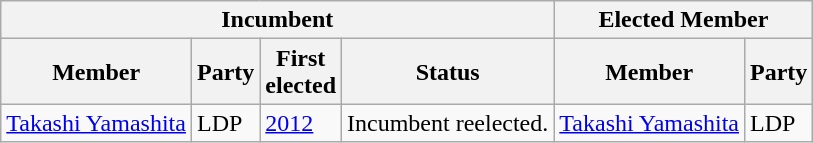<table class="wikitable sortable">
<tr>
<th colspan=4>Incumbent</th>
<th colspan=2>Elected Member</th>
</tr>
<tr>
<th>Member</th>
<th>Party</th>
<th>First<br>elected</th>
<th>Status</th>
<th>Member</th>
<th>Party</th>
</tr>
<tr>
<td><a href='#'>Takashi Yamashita</a></td>
<td>LDP</td>
<td><a href='#'>2012</a></td>
<td>Incumbent reelected.</td>
<td><a href='#'>Takashi Yamashita</a></td>
<td>LDP</td>
</tr>
</table>
